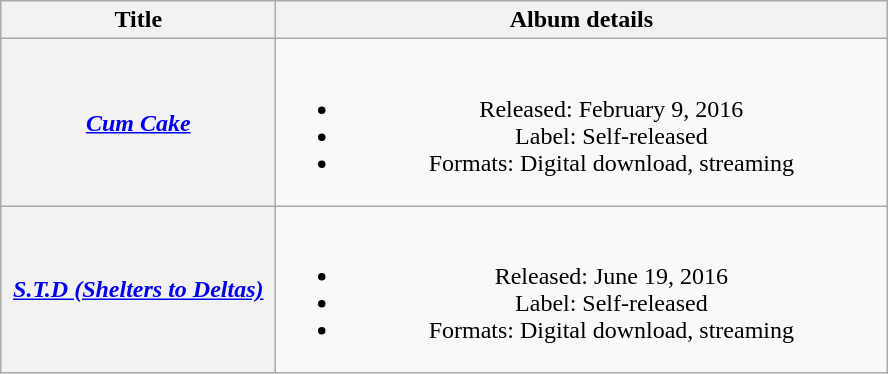<table class="wikitable plainrowheaders" style="text-align:center;">
<tr>
<th scope="col" style="width:11em;">Title</th>
<th scope="col" style="width:25em;">Album details</th>
</tr>
<tr>
<th scope="row"><em><a href='#'>Cum Cake</a></em></th>
<td><br><ul><li>Released: February 9, 2016</li><li>Label: Self-released</li><li>Formats: Digital download, streaming</li></ul></td>
</tr>
<tr>
<th scope="row"><em><a href='#'>S.T.D (Shelters to Deltas)</a></em></th>
<td><br><ul><li>Released: June 19, 2016</li><li>Label: Self-released</li><li>Formats: Digital download, streaming</li></ul></td>
</tr>
</table>
